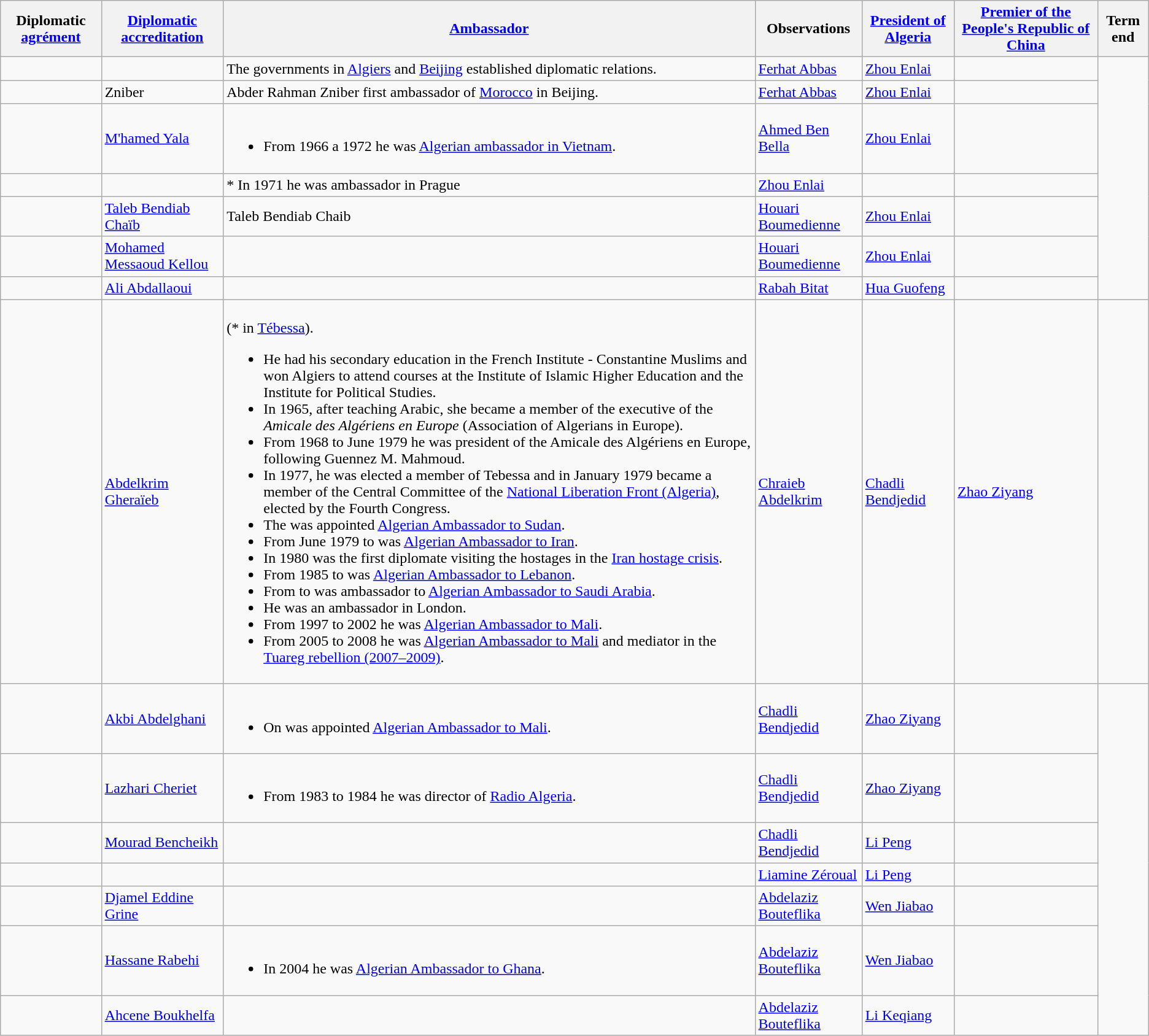<table class="wikitable sortable">
<tr>
<th>Diplomatic <a href='#'>agrément</a></th>
<th><a href='#'>Diplomatic accreditation</a></th>
<th><a href='#'>Ambassador</a></th>
<th>Observations</th>
<th><a href='#'>President of Algeria</a></th>
<th><a href='#'>Premier of the People's Republic of China</a></th>
<th>Term end</th>
</tr>
<tr>
<td></td>
<td></td>
<td>The governments in <a href='#'>Algiers</a> and <a href='#'>Beijing</a> established diplomatic relations.<br></td>
<td><a href='#'>Ferhat Abbas</a></td>
<td><a href='#'>Zhou Enlai</a></td>
<td></td>
</tr>
<tr>
<td></td>
<td>Zniber</td>
<td>Abder Rahman Zniber first  ambassador of <a href='#'>Morocco</a> in Beijing.</td>
<td><a href='#'>Ferhat Abbas</a></td>
<td><a href='#'>Zhou Enlai</a></td>
<td></td>
</tr>
<tr>
<td></td>
<td><a href='#'>M'hamed Yala</a></td>
<td><br><ul><li>From 1966 a 1972 he was <a href='#'>Algerian ambassador in Vietnam</a>.</li></ul></td>
<td><a href='#'>Ahmed Ben Bella</a></td>
<td><a href='#'>Zhou Enlai</a></td>
<td></td>
</tr>
<tr>
<td></td>
<td></td>
<td>* In 1971 he was ambassador in Prague</td>
<td><a href='#'>Zhou Enlai</a></td>
<td></td>
<td></td>
</tr>
<tr>
<td></td>
<td><a href='#'>Taleb Bendiab Chaïb</a></td>
<td>Taleb Bendiab Chaib</td>
<td><a href='#'>Houari Boumedienne</a></td>
<td><a href='#'>Zhou Enlai</a></td>
<td></td>
</tr>
<tr>
<td></td>
<td><a href='#'>Mohamed Messaoud Kellou</a></td>
<td></td>
<td><a href='#'>Houari Boumedienne</a></td>
<td><a href='#'>Zhou Enlai</a></td>
<td></td>
</tr>
<tr>
<td></td>
<td><a href='#'>Ali Abdallaoui</a></td>
<td></td>
<td><a href='#'>Rabah Bitat</a></td>
<td><a href='#'>Hua Guofeng</a></td>
<td></td>
</tr>
<tr>
<td></td>
<td><a href='#'>Abdelkrim Gheraïeb</a></td>
<td><br>(*  in <a href='#'>Tébessa</a>).<ul><li>He had his secondary education in the French Institute - Constantine Muslims and won Algiers to attend courses at the Institute of Islamic Higher Education and the Institute for Political Studies.</li><li>In 1965, after teaching Arabic, she became a member of the executive of the <em>Amicale des Algériens en Europe</em> (Association of Algerians in Europe).</li><li>From 1968 to June 1979 he was president of the Amicale des Algériens en Europe, following Guennez M. Mahmoud.</li><li>In 1977, he was elected a member of Tebessa and in January 1979 became a member of the Central Committee of the <a href='#'>National Liberation Front (Algeria)</a>, elected by the Fourth Congress.</li><li>The  was appointed <a href='#'>Algerian Ambassador to Sudan</a>.</li><li>From June 1979 to  was <a href='#'>Algerian Ambassador to Iran</a>.</li><li>In 1980 was the first diplomate visiting the hostages in the <a href='#'>Iran hostage crisis</a>.</li><li>From 1985 to  was <a href='#'>Algerian Ambassador to Lebanon</a>.</li><li>From  to  was ambassador to <a href='#'>Algerian Ambassador to Saudi Arabia</a>.</li><li>He was an ambassador in London.</li><li>From 1997 to 2002 he was <a href='#'>Algerian Ambassador to Mali</a>.</li><li>From 2005 to 2008 he was <a href='#'>Algerian Ambassador to Mali</a> and mediator in the <a href='#'>Tuareg rebellion (2007–2009)</a>.</li></ul></td>
<td><a href='#'>Chraieb Abdelkrim</a></td>
<td><a href='#'>Chadli Bendjedid</a></td>
<td><a href='#'>Zhao Ziyang</a></td>
<td></td>
</tr>
<tr>
<td></td>
<td><a href='#'>Akbi Abdelghani</a></td>
<td><br><ul><li>On  was appointed <a href='#'>Algerian Ambassador to Mali</a>.</li></ul></td>
<td><a href='#'>Chadli Bendjedid</a></td>
<td><a href='#'>Zhao Ziyang</a></td>
<td></td>
</tr>
<tr>
<td></td>
<td><a href='#'>Lazhari Cheriet</a></td>
<td><br><ul><li>From 1983 to 1984 he was director of <a href='#'>Radio Algeria</a>.</li></ul></td>
<td><a href='#'>Chadli Bendjedid</a></td>
<td><a href='#'>Zhao Ziyang</a></td>
<td></td>
</tr>
<tr>
<td></td>
<td><a href='#'>Mourad Bencheikh</a></td>
<td></td>
<td><a href='#'>Chadli Bendjedid</a></td>
<td><a href='#'>Li Peng</a></td>
<td></td>
</tr>
<tr>
<td></td>
<td></td>
<td></td>
<td><a href='#'>Liamine Zéroual</a></td>
<td><a href='#'>Li Peng</a></td>
<td></td>
</tr>
<tr>
<td></td>
<td><a href='#'>Djamel Eddine Grine</a></td>
<td></td>
<td><a href='#'>Abdelaziz Bouteflika</a></td>
<td><a href='#'>Wen Jiabao</a></td>
<td></td>
</tr>
<tr>
<td></td>
<td><a href='#'>Hassane Rabehi</a></td>
<td><br><ul><li>In 2004 he was <a href='#'>Algerian Ambassador to Ghana</a>.</li></ul></td>
<td><a href='#'>Abdelaziz Bouteflika</a></td>
<td><a href='#'>Wen Jiabao</a></td>
<td></td>
</tr>
<tr>
<td></td>
<td><a href='#'>Ahcene Boukhelfa</a></td>
<td></td>
<td><a href='#'>Abdelaziz Bouteflika</a></td>
<td><a href='#'>Li Keqiang</a></td>
<td></td>
</tr>
</table>
